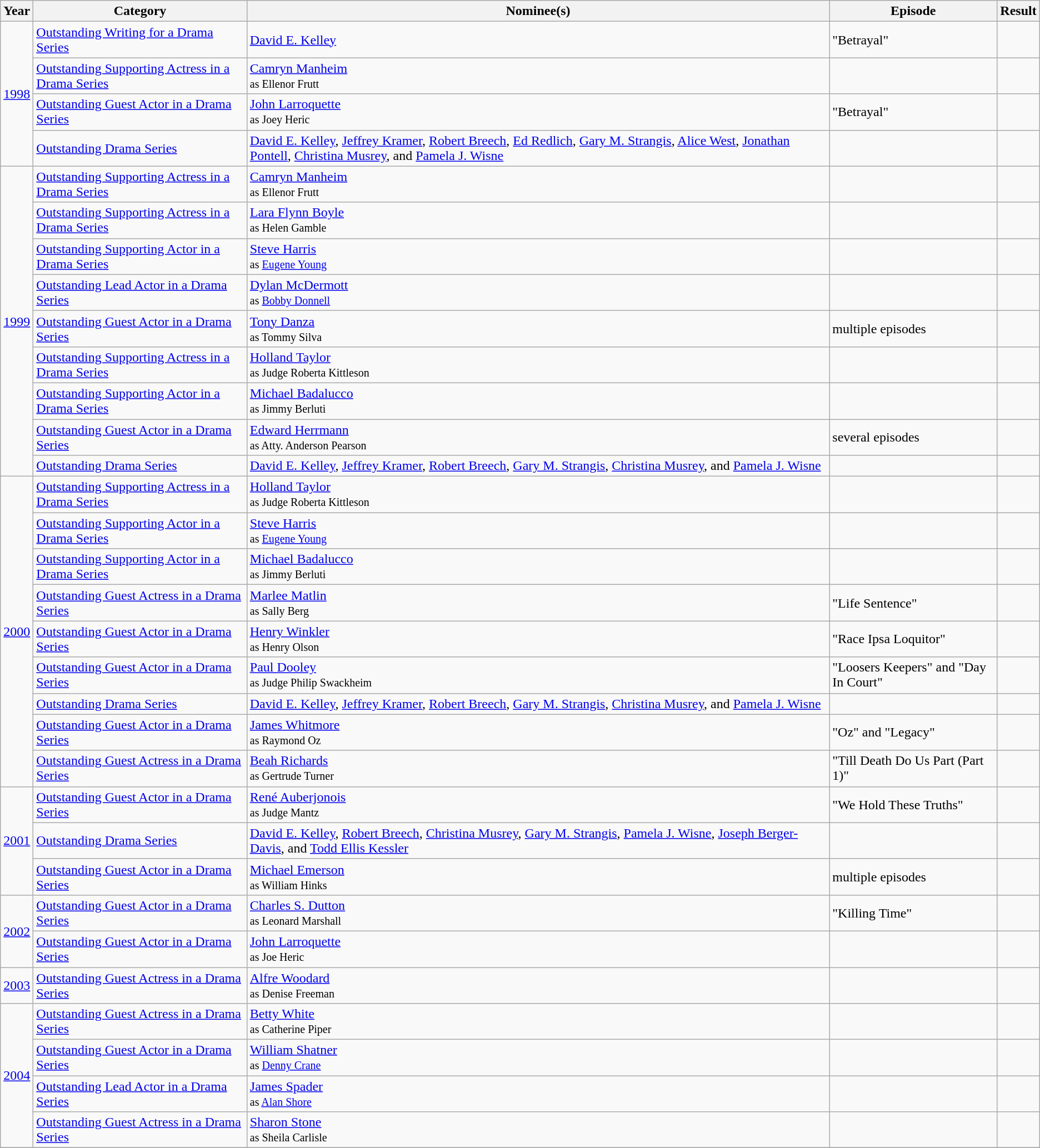<table class="wikitable">
<tr>
<th>Year</th>
<th>Category</th>
<th>Nominee(s)</th>
<th>Episode</th>
<th>Result</th>
</tr>
<tr>
<td rowspan="4"><a href='#'>1998</a></td>
<td><a href='#'>Outstanding Writing for a Drama Series</a></td>
<td><a href='#'>David E. Kelley</a></td>
<td>"Betrayal"</td>
<td></td>
</tr>
<tr>
<td><a href='#'>Outstanding Supporting Actress in a Drama Series</a></td>
<td><a href='#'>Camryn Manheim</a><br><small>as Ellenor Frutt</small></td>
<td></td>
<td></td>
</tr>
<tr>
<td><a href='#'>Outstanding Guest Actor in a Drama Series</a></td>
<td><a href='#'>John Larroquette</a><br><small>as Joey Heric</small></td>
<td>"Betrayal"</td>
<td></td>
</tr>
<tr>
<td><a href='#'>Outstanding Drama Series</a></td>
<td><a href='#'>David E. Kelley</a>, <a href='#'>Jeffrey Kramer</a>, <a href='#'>Robert Breech</a>, <a href='#'>Ed Redlich</a>, <a href='#'>Gary M. Strangis</a>, <a href='#'>Alice West</a>, <a href='#'>Jonathan Pontell</a>, <a href='#'>Christina Musrey</a>, and <a href='#'>Pamela J. Wisne</a></td>
<td></td>
<td></td>
</tr>
<tr>
<td rowspan="9"><a href='#'>1999</a></td>
<td><a href='#'>Outstanding Supporting Actress in a Drama Series</a></td>
<td><a href='#'>Camryn Manheim</a><br><small>as Ellenor Frutt</small></td>
<td></td>
<td></td>
</tr>
<tr>
<td><a href='#'>Outstanding Supporting Actress in a Drama Series</a></td>
<td><a href='#'>Lara Flynn Boyle</a><br><small>as Helen Gamble</small></td>
<td></td>
<td></td>
</tr>
<tr>
<td><a href='#'>Outstanding Supporting Actor in a Drama Series</a></td>
<td><a href='#'>Steve Harris</a><br><small>as <a href='#'>Eugene Young</a></small></td>
<td></td>
<td></td>
</tr>
<tr>
<td><a href='#'>Outstanding Lead Actor in a Drama Series</a></td>
<td><a href='#'>Dylan McDermott</a><br><small>as <a href='#'>Bobby Donnell</a></small></td>
<td></td>
<td></td>
</tr>
<tr>
<td><a href='#'>Outstanding Guest Actor in a Drama Series</a></td>
<td><a href='#'>Tony Danza</a><br><small>as Tommy Silva</small></td>
<td>multiple episodes</td>
<td></td>
</tr>
<tr>
<td><a href='#'>Outstanding Supporting Actress in a Drama Series</a></td>
<td><a href='#'>Holland Taylor</a><br><small>as Judge Roberta Kittleson</small></td>
<td></td>
<td></td>
</tr>
<tr>
<td><a href='#'>Outstanding Supporting Actor in a Drama Series</a></td>
<td><a href='#'>Michael Badalucco</a><br><small>as Jimmy Berluti</small></td>
<td></td>
<td></td>
</tr>
<tr>
<td><a href='#'>Outstanding Guest Actor in a Drama Series</a></td>
<td><a href='#'>Edward Herrmann</a><br><small>as Atty. Anderson Pearson</small></td>
<td>several episodes</td>
<td></td>
</tr>
<tr>
<td><a href='#'>Outstanding Drama Series</a></td>
<td><a href='#'>David E. Kelley</a>, <a href='#'>Jeffrey Kramer</a>, <a href='#'>Robert Breech</a>, <a href='#'>Gary M. Strangis</a>, <a href='#'>Christina Musrey</a>, and <a href='#'>Pamela J. Wisne</a></td>
<td></td>
<td></td>
</tr>
<tr>
<td rowspan="9"><a href='#'>2000</a></td>
<td><a href='#'>Outstanding Supporting Actress in a Drama Series</a></td>
<td><a href='#'>Holland Taylor</a><br><small>as Judge Roberta Kittleson</small></td>
<td></td>
<td></td>
</tr>
<tr>
<td><a href='#'>Outstanding Supporting Actor in a Drama Series</a></td>
<td><a href='#'>Steve Harris</a><br><small>as <a href='#'>Eugene Young</a></small></td>
<td></td>
<td></td>
</tr>
<tr>
<td><a href='#'>Outstanding Supporting Actor in a Drama Series</a></td>
<td><a href='#'>Michael Badalucco</a><br><small>as Jimmy Berluti</small></td>
<td></td>
<td></td>
</tr>
<tr>
<td><a href='#'>Outstanding Guest Actress in a Drama Series</a></td>
<td><a href='#'>Marlee Matlin</a><br><small>as Sally Berg</small></td>
<td>"Life Sentence"</td>
<td></td>
</tr>
<tr>
<td><a href='#'>Outstanding Guest Actor in a Drama Series</a></td>
<td><a href='#'>Henry Winkler</a><br><small>as Henry Olson</small></td>
<td>"Race Ipsa Loquitor"</td>
<td></td>
</tr>
<tr>
<td><a href='#'>Outstanding Guest Actor in a Drama Series</a></td>
<td><a href='#'>Paul Dooley</a><br><small>as Judge Philip Swackheim</small></td>
<td>"Loosers Keepers" and "Day In Court"</td>
<td></td>
</tr>
<tr>
<td><a href='#'>Outstanding Drama Series</a></td>
<td><a href='#'>David E. Kelley</a>, <a href='#'>Jeffrey Kramer</a>, <a href='#'>Robert Breech</a>, <a href='#'>Gary M. Strangis</a>, <a href='#'>Christina Musrey</a>, and <a href='#'>Pamela J. Wisne</a></td>
<td></td>
<td></td>
</tr>
<tr>
<td><a href='#'>Outstanding Guest Actor in a Drama Series</a></td>
<td><a href='#'>James Whitmore</a><br><small>as Raymond Oz</small></td>
<td>"Oz" and "Legacy"</td>
<td></td>
</tr>
<tr>
<td><a href='#'>Outstanding Guest Actress in a Drama Series</a></td>
<td><a href='#'>Beah Richards</a><br><small>as Gertrude Turner</small></td>
<td>"Till Death Do Us Part (Part 1)"</td>
<td></td>
</tr>
<tr>
<td rowspan="3"><a href='#'>2001</a></td>
<td><a href='#'>Outstanding Guest Actor in a Drama Series</a></td>
<td><a href='#'>René Auberjonois</a><br><small>as Judge Mantz</small></td>
<td>"We Hold These Truths"</td>
<td></td>
</tr>
<tr>
<td><a href='#'>Outstanding Drama Series</a></td>
<td><a href='#'>David E. Kelley</a>, <a href='#'>Robert Breech</a>, <a href='#'>Christina Musrey</a>, <a href='#'>Gary M. Strangis</a>, <a href='#'>Pamela J. Wisne</a>, <a href='#'>Joseph Berger-Davis</a>, and <a href='#'>Todd Ellis Kessler</a></td>
<td></td>
<td></td>
</tr>
<tr>
<td><a href='#'>Outstanding Guest Actor in a Drama Series</a></td>
<td><a href='#'>Michael Emerson</a><br><small>as William Hinks</small></td>
<td>multiple episodes</td>
<td></td>
</tr>
<tr>
<td rowspan="2"><a href='#'>2002</a></td>
<td><a href='#'>Outstanding Guest Actor in a Drama Series</a></td>
<td><a href='#'>Charles S. Dutton</a><br><small>as Leonard Marshall</small></td>
<td>"Killing Time"</td>
<td></td>
</tr>
<tr>
<td><a href='#'>Outstanding Guest Actor in a Drama Series</a></td>
<td><a href='#'>John Larroquette</a><br><small>as Joe Heric</small></td>
<td></td>
<td></td>
</tr>
<tr>
<td><a href='#'>2003</a></td>
<td><a href='#'>Outstanding Guest Actress in a Drama Series</a></td>
<td><a href='#'>Alfre Woodard</a><br><small>as Denise Freeman</small></td>
<td></td>
<td></td>
</tr>
<tr>
<td rowspan="4"><a href='#'>2004</a></td>
<td><a href='#'>Outstanding Guest Actress in a Drama Series</a></td>
<td><a href='#'>Betty White</a><br><small>as Catherine Piper</small></td>
<td></td>
<td></td>
</tr>
<tr>
<td><a href='#'>Outstanding Guest Actor in a Drama Series</a></td>
<td><a href='#'>William Shatner</a><br><small>as <a href='#'>Denny Crane</a></small></td>
<td></td>
<td></td>
</tr>
<tr>
<td><a href='#'>Outstanding Lead Actor in a Drama Series</a></td>
<td><a href='#'>James Spader</a><br><small>as <a href='#'>Alan Shore</a></small></td>
<td></td>
<td></td>
</tr>
<tr>
<td><a href='#'>Outstanding Guest Actress in a Drama Series</a></td>
<td><a href='#'>Sharon Stone</a><br><small>as Sheila Carlisle</small></td>
<td></td>
<td></td>
</tr>
<tr>
</tr>
</table>
